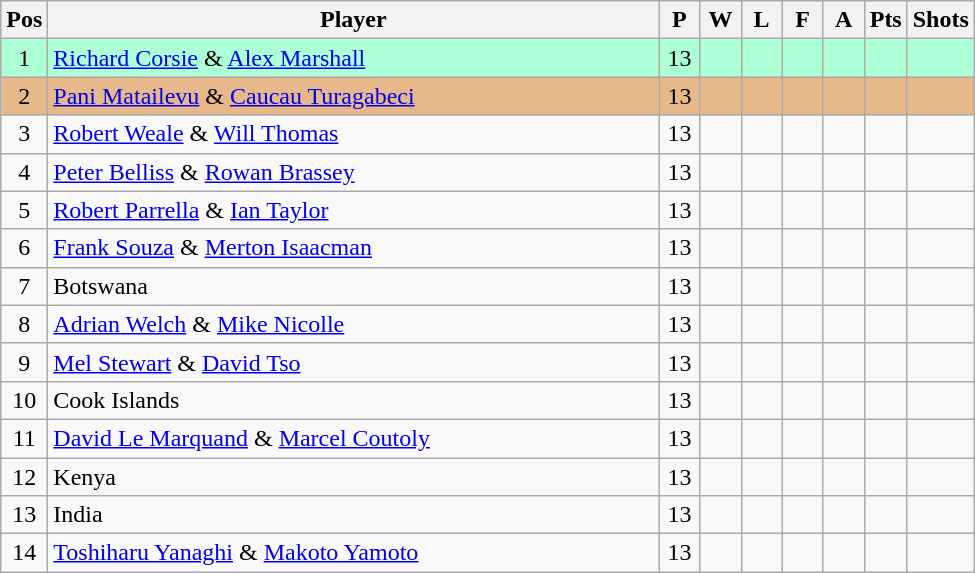<table class="wikitable" style="font-size: 100%">
<tr>
<th width=20>Pos</th>
<th width=400>Player</th>
<th width=20>P</th>
<th width=20>W</th>
<th width=20>L</th>
<th width=20>F</th>
<th width=20>A</th>
<th width=20>Pts</th>
<th width=30>Shots</th>
</tr>
<tr align=center style="background: #ADFFD6;">
<td>1</td>
<td align="left"> <a href='#'>Richard Corsie</a> & <a href='#'>Alex Marshall</a></td>
<td>13</td>
<td></td>
<td></td>
<td></td>
<td></td>
<td></td>
<td></td>
</tr>
<tr align=center style="background: #E6B88A;">
<td>2</td>
<td align="left"> <a href='#'>Pani Matailevu</a> & <a href='#'>Caucau Turagabeci</a></td>
<td>13</td>
<td></td>
<td></td>
<td></td>
<td></td>
<td></td>
<td></td>
</tr>
<tr align=center>
<td>3</td>
<td align="left"> <a href='#'>Robert Weale</a> & <a href='#'>Will Thomas</a></td>
<td>13</td>
<td></td>
<td></td>
<td></td>
<td></td>
<td></td>
<td></td>
</tr>
<tr align=center>
<td>4</td>
<td align="left"> <a href='#'>Peter Belliss</a> & <a href='#'>Rowan Brassey</a></td>
<td>13</td>
<td></td>
<td></td>
<td></td>
<td></td>
<td></td>
<td></td>
</tr>
<tr align=center>
<td>5</td>
<td align="left"> <a href='#'>Robert Parrella</a> & <a href='#'>Ian Taylor</a></td>
<td>13</td>
<td></td>
<td></td>
<td></td>
<td></td>
<td></td>
<td></td>
</tr>
<tr align=center>
<td>6</td>
<td align="left"> <a href='#'>Frank Souza</a> & <a href='#'>Merton Isaacman</a></td>
<td>13</td>
<td></td>
<td></td>
<td></td>
<td></td>
<td></td>
<td></td>
</tr>
<tr align=center>
<td>7</td>
<td align="left"> Botswana</td>
<td>13</td>
<td></td>
<td></td>
<td></td>
<td></td>
<td></td>
<td></td>
</tr>
<tr align=center>
<td>8</td>
<td align="left"> <a href='#'>Adrian Welch</a> & <a href='#'>Mike Nicolle</a></td>
<td>13</td>
<td></td>
<td></td>
<td></td>
<td></td>
<td></td>
<td></td>
</tr>
<tr align=center>
<td>9</td>
<td align="left"> <a href='#'>Mel Stewart</a> & <a href='#'>David Tso</a></td>
<td>13</td>
<td></td>
<td></td>
<td></td>
<td></td>
<td></td>
<td></td>
</tr>
<tr align=center>
<td>10</td>
<td align="left"> Cook Islands</td>
<td>13</td>
<td></td>
<td></td>
<td></td>
<td></td>
<td></td>
<td></td>
</tr>
<tr align=center>
<td>11</td>
<td align="left"> <a href='#'>David Le Marquand</a> & <a href='#'>Marcel Coutoly</a></td>
<td>13</td>
<td></td>
<td></td>
<td></td>
<td></td>
<td></td>
<td></td>
</tr>
<tr align=center>
<td>12</td>
<td align="left"> Kenya</td>
<td>13</td>
<td></td>
<td></td>
<td></td>
<td></td>
<td></td>
<td></td>
</tr>
<tr align=center>
<td>13</td>
<td align="left"> India</td>
<td>13</td>
<td></td>
<td></td>
<td></td>
<td></td>
<td></td>
<td></td>
</tr>
<tr align=center>
<td>14</td>
<td align="left"> <a href='#'>Toshiharu Yanaghi</a> & <a href='#'>Makoto Yamoto</a></td>
<td>13</td>
<td></td>
<td></td>
<td></td>
<td></td>
<td></td>
<td></td>
</tr>
</table>
